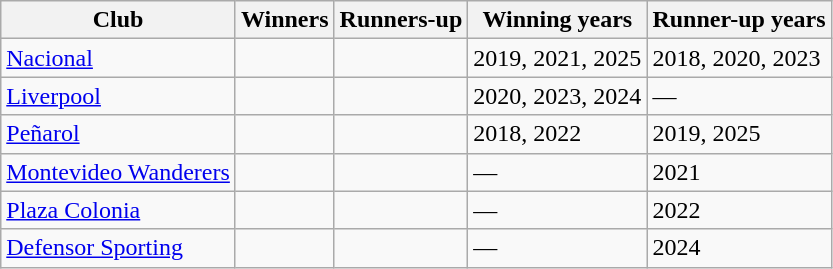<table class="wikitable sortable">
<tr>
<th>Club</th>
<th>Winners</th>
<th>Runners-up</th>
<th>Winning years</th>
<th>Runner-up years</th>
</tr>
<tr>
<td><a href='#'>Nacional</a></td>
<td></td>
<td></td>
<td>2019, 2021, 2025</td>
<td>2018, 2020, 2023</td>
</tr>
<tr>
<td><a href='#'>Liverpool</a></td>
<td></td>
<td></td>
<td>2020, 2023, 2024</td>
<td>—</td>
</tr>
<tr>
<td><a href='#'>Peñarol</a></td>
<td></td>
<td></td>
<td>2018, 2022</td>
<td>2019, 2025</td>
</tr>
<tr>
<td><a href='#'>Montevideo Wanderers</a></td>
<td></td>
<td></td>
<td>—</td>
<td>2021</td>
</tr>
<tr>
<td><a href='#'>Plaza Colonia</a></td>
<td></td>
<td></td>
<td>—</td>
<td>2022</td>
</tr>
<tr>
<td><a href='#'>Defensor Sporting</a></td>
<td></td>
<td></td>
<td>—</td>
<td>2024</td>
</tr>
</table>
